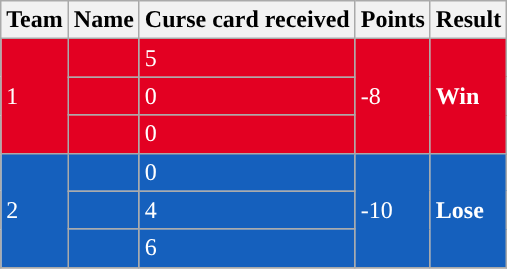<table class="wikitable" style="width: auto;">
<tr>
<th>Team</th>
<th>Name</th>
<th>Curse card received</th>
<th>Points</th>
<th>Result</th>
</tr>
<tr style="background:#E30022;color:#FFFFFF">
<td rowspan="3">1</td>
<td></td>
<td>5</td>
<td rowspan="3">-8</td>
<td rowspan="3"><strong>Win</strong></td>
</tr>
<tr style="background:#E30022;color:#FFFFFF">
<td></td>
<td>0</td>
</tr>
<tr style="background:#E30022;color:#FFFFFF">
<td></td>
<td>0</td>
</tr>
<tr style="background:#1560BD;color:#FFFFFF">
<td rowspan="3">2</td>
<td></td>
<td>0</td>
<td rowspan="3">-10</td>
<td rowspan="3"><strong>Lose</strong></td>
</tr>
<tr style="background:#1560BD;color:#FFFFFF">
<td></td>
<td>4</td>
</tr>
<tr style="background:#1560BD;color:#FFFFFF">
<td></td>
<td>6</td>
</tr>
<tr>
</tr>
</table>
